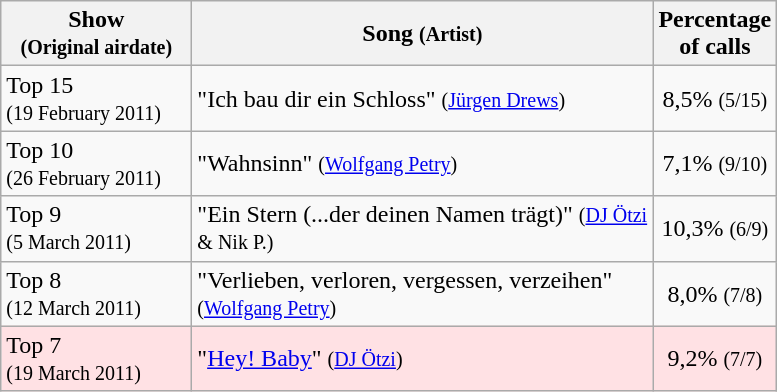<table class="wikitable">
<tr ">
<th style="width:120px;">Show<br><small>(Original airdate)</small></th>
<th style="width:300px;">Song <small>(Artist)</small></th>
<th style="width:28px;">Percentage of calls</th>
</tr>
<tr>
<td align="left">Top 15<br><small>(19 February 2011)</small></td>
<td align="left">"Ich bau dir ein Schloss" <small>(<a href='#'>Jürgen Drews</a>)</small></td>
<td style="text-align:center;">8,5% <small>(5/15)</small></td>
</tr>
<tr>
<td align="left">Top 10<br><small>(26 February 2011)</small></td>
<td align="left">"Wahnsinn" <small>(<a href='#'>Wolfgang Petry</a>)</small></td>
<td style="text-align:center;">7,1% <small>(9/10)</small></td>
</tr>
<tr>
<td align="left">Top 9<br><small>(5 March 2011)</small></td>
<td align="left">"Ein Stern (...der deinen Namen trägt)" <small>(<a href='#'>DJ Ötzi</a> & Nik P.)</small></td>
<td style="text-align:center;">10,3% <small>(6/9)</small></td>
</tr>
<tr>
<td align="left">Top 8<br><small>(12 March 2011)</small></td>
<td align="left">"Verlieben, verloren, vergessen, verzeihen" <small>(<a href='#'>Wolfgang Petry</a>)</small></td>
<td style="text-align:center;">8,0% <small>(7/8)</small></td>
</tr>
<tr bgcolor="#ffe1e4">
<td align="left">Top 7<br><small>(19 March 2011)</small></td>
<td align="left">"<a href='#'>Hey! Baby</a>" <small>(<a href='#'>DJ Ötzi</a>)</small></td>
<td style="text-align:center;">9,2% <small>(7/7)</small></td>
</tr>
</table>
